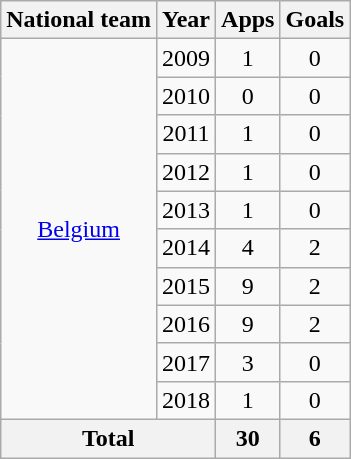<table class="wikitable" style="text-align:center">
<tr>
<th>National team</th>
<th>Year</th>
<th>Apps</th>
<th>Goals</th>
</tr>
<tr>
<td rowspan="10"><a href='#'>Belgium</a></td>
<td>2009</td>
<td>1</td>
<td>0</td>
</tr>
<tr>
<td>2010</td>
<td>0</td>
<td>0</td>
</tr>
<tr>
<td>2011</td>
<td>1</td>
<td>0</td>
</tr>
<tr>
<td>2012</td>
<td>1</td>
<td>0</td>
</tr>
<tr>
<td>2013</td>
<td>1</td>
<td>0</td>
</tr>
<tr>
<td>2014</td>
<td>4</td>
<td>2</td>
</tr>
<tr>
<td>2015</td>
<td>9</td>
<td>2</td>
</tr>
<tr>
<td>2016</td>
<td>9</td>
<td>2</td>
</tr>
<tr>
<td>2017</td>
<td>3</td>
<td>0</td>
</tr>
<tr>
<td>2018</td>
<td>1</td>
<td>0</td>
</tr>
<tr>
<th colspan="2">Total</th>
<th>30</th>
<th>6</th>
</tr>
</table>
